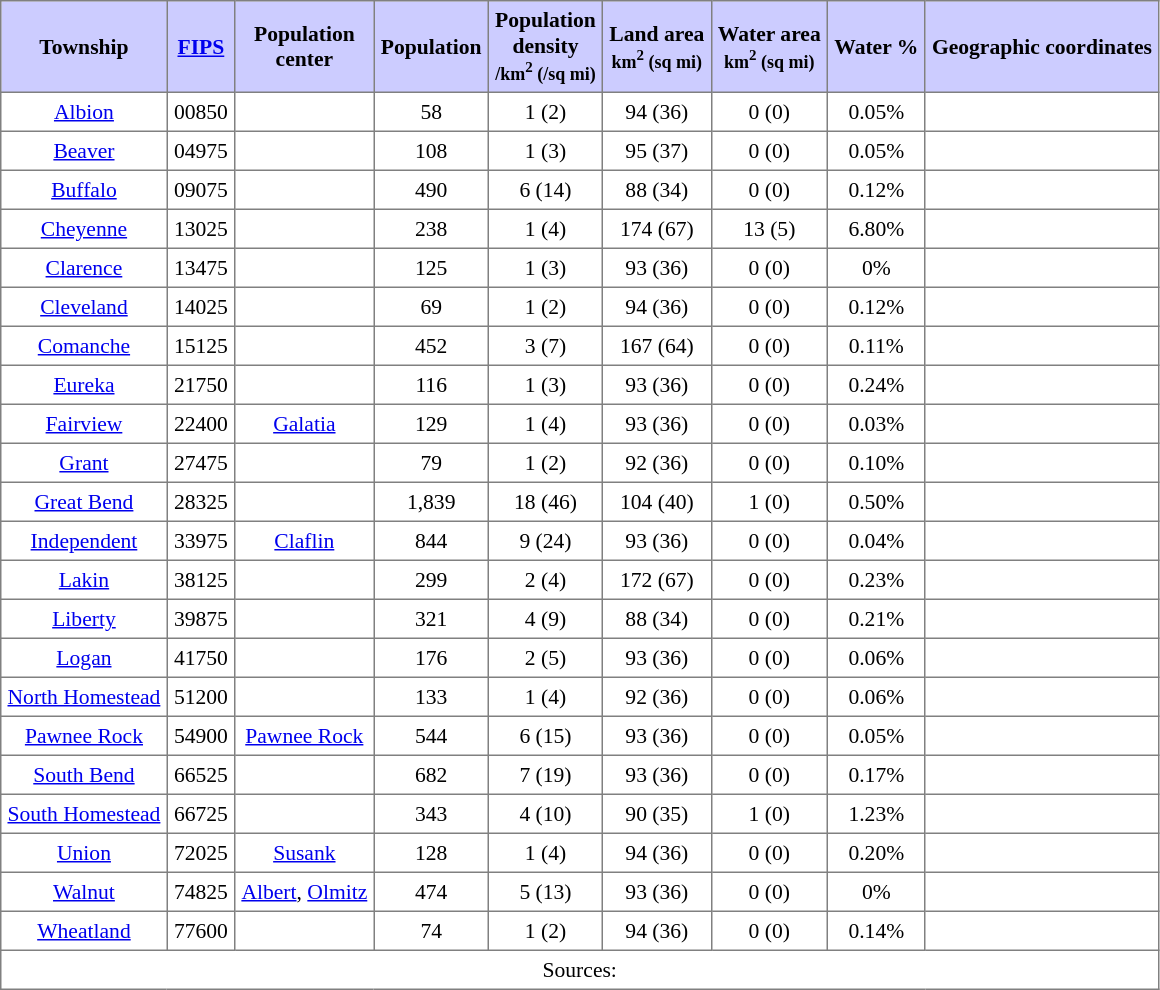<table class="toccolours" border=1 cellspacing=0 cellpadding=4 style="text-align:center; border-collapse:collapse; font-size:90%;">
<tr style="background:#ccccff">
<th>Township</th>
<th><a href='#'>FIPS</a></th>
<th>Population<br>center</th>
<th>Population</th>
<th>Population<br>density<br><small>/km<sup>2</sup> (/sq mi)</small></th>
<th>Land area<br><small>km<sup>2</sup> (sq mi)</small></th>
<th>Water area<br><small>km<sup>2</sup> (sq mi)</small></th>
<th>Water %</th>
<th>Geographic coordinates</th>
</tr>
<tr>
<td><a href='#'>Albion</a></td>
<td>00850</td>
<td></td>
<td>58</td>
<td>1 (2)</td>
<td>94 (36)</td>
<td>0 (0)</td>
<td>0.05%</td>
<td></td>
</tr>
<tr>
<td><a href='#'>Beaver</a></td>
<td>04975</td>
<td></td>
<td>108</td>
<td>1 (3)</td>
<td>95 (37)</td>
<td>0 (0)</td>
<td>0.05%</td>
<td></td>
</tr>
<tr>
<td><a href='#'>Buffalo</a></td>
<td>09075</td>
<td></td>
<td>490</td>
<td>6 (14)</td>
<td>88 (34)</td>
<td>0 (0)</td>
<td>0.12%</td>
<td></td>
</tr>
<tr>
<td><a href='#'>Cheyenne</a></td>
<td>13025</td>
<td></td>
<td>238</td>
<td>1 (4)</td>
<td>174 (67)</td>
<td>13 (5)</td>
<td>6.80%</td>
<td></td>
</tr>
<tr>
<td><a href='#'>Clarence</a></td>
<td>13475</td>
<td></td>
<td>125</td>
<td>1 (3)</td>
<td>93 (36)</td>
<td>0 (0)</td>
<td>0%</td>
<td></td>
</tr>
<tr>
<td><a href='#'>Cleveland</a></td>
<td>14025</td>
<td></td>
<td>69</td>
<td>1 (2)</td>
<td>94 (36)</td>
<td>0 (0)</td>
<td>0.12%</td>
<td></td>
</tr>
<tr>
<td><a href='#'>Comanche</a></td>
<td>15125</td>
<td></td>
<td>452</td>
<td>3 (7)</td>
<td>167 (64)</td>
<td>0 (0)</td>
<td>0.11%</td>
<td></td>
</tr>
<tr>
<td><a href='#'>Eureka</a></td>
<td>21750</td>
<td></td>
<td>116</td>
<td>1 (3)</td>
<td>93 (36)</td>
<td>0 (0)</td>
<td>0.24%</td>
<td></td>
</tr>
<tr>
<td><a href='#'>Fairview</a></td>
<td>22400</td>
<td><a href='#'>Galatia</a></td>
<td>129</td>
<td>1 (4)</td>
<td>93 (36)</td>
<td>0 (0)</td>
<td>0.03%</td>
<td></td>
</tr>
<tr>
<td><a href='#'>Grant</a></td>
<td>27475</td>
<td></td>
<td>79</td>
<td>1 (2)</td>
<td>92 (36)</td>
<td>0 (0)</td>
<td>0.10%</td>
<td></td>
</tr>
<tr>
<td><a href='#'>Great Bend</a></td>
<td>28325</td>
<td></td>
<td>1,839</td>
<td>18 (46)</td>
<td>104 (40)</td>
<td>1 (0)</td>
<td>0.50%</td>
<td></td>
</tr>
<tr>
<td><a href='#'>Independent</a></td>
<td>33975</td>
<td><a href='#'>Claflin</a></td>
<td>844</td>
<td>9 (24)</td>
<td>93 (36)</td>
<td>0 (0)</td>
<td>0.04%</td>
<td></td>
</tr>
<tr>
<td><a href='#'>Lakin</a></td>
<td>38125</td>
<td></td>
<td>299</td>
<td>2 (4)</td>
<td>172 (67)</td>
<td>0 (0)</td>
<td>0.23%</td>
<td></td>
</tr>
<tr>
<td><a href='#'>Liberty</a></td>
<td>39875</td>
<td></td>
<td>321</td>
<td>4 (9)</td>
<td>88 (34)</td>
<td>0 (0)</td>
<td>0.21%</td>
<td></td>
</tr>
<tr>
<td><a href='#'>Logan</a></td>
<td>41750</td>
<td></td>
<td>176</td>
<td>2 (5)</td>
<td>93 (36)</td>
<td>0 (0)</td>
<td>0.06%</td>
<td></td>
</tr>
<tr>
<td><a href='#'>North Homestead</a></td>
<td>51200</td>
<td></td>
<td>133</td>
<td>1 (4)</td>
<td>92 (36)</td>
<td>0 (0)</td>
<td>0.06%</td>
<td></td>
</tr>
<tr>
<td><a href='#'>Pawnee Rock</a></td>
<td>54900</td>
<td><a href='#'>Pawnee Rock</a></td>
<td>544</td>
<td>6 (15)</td>
<td>93 (36)</td>
<td>0 (0)</td>
<td>0.05%</td>
<td></td>
</tr>
<tr>
<td><a href='#'>South Bend</a></td>
<td>66525</td>
<td></td>
<td>682</td>
<td>7 (19)</td>
<td>93 (36)</td>
<td>0 (0)</td>
<td>0.17%</td>
<td></td>
</tr>
<tr>
<td><a href='#'>South Homestead</a></td>
<td>66725</td>
<td></td>
<td>343</td>
<td>4 (10)</td>
<td>90 (35)</td>
<td>1 (0)</td>
<td>1.23%</td>
<td></td>
</tr>
<tr>
<td><a href='#'>Union</a></td>
<td>72025</td>
<td><a href='#'>Susank</a></td>
<td>128</td>
<td>1 (4)</td>
<td>94 (36)</td>
<td>0 (0)</td>
<td>0.20%</td>
<td></td>
</tr>
<tr>
<td><a href='#'>Walnut</a></td>
<td>74825</td>
<td><a href='#'>Albert</a>, <a href='#'>Olmitz</a></td>
<td>474</td>
<td>5 (13)</td>
<td>93 (36)</td>
<td>0 (0)</td>
<td>0%</td>
<td></td>
</tr>
<tr>
<td><a href='#'>Wheatland</a></td>
<td>77600</td>
<td></td>
<td>74</td>
<td>1 (2)</td>
<td>94 (36)</td>
<td>0 (0)</td>
<td>0.14%</td>
<td></td>
</tr>
<tr>
<td colspan=9>Sources: </td>
</tr>
</table>
